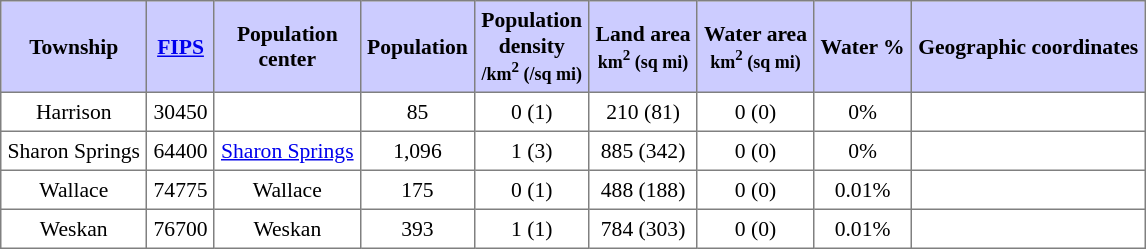<table class="toccolours" border=1 cellspacing=0 cellpadding=4 style="text-align:center; border-collapse:collapse; font-size:90%;">
<tr style="background:#ccccff">
<th>Township</th>
<th><a href='#'>FIPS</a></th>
<th>Population<br>center</th>
<th>Population</th>
<th>Population<br>density<br><small>/km<sup>2</sup> (/sq mi)</small></th>
<th>Land area<br><small>km<sup>2</sup> (sq mi)</small></th>
<th>Water area<br><small>km<sup>2</sup> (sq mi)</small></th>
<th>Water %</th>
<th>Geographic coordinates</th>
</tr>
<tr>
<td>Harrison</td>
<td>30450</td>
<td></td>
<td>85</td>
<td>0 (1)</td>
<td>210 (81)</td>
<td>0 (0)</td>
<td>0%</td>
<td></td>
</tr>
<tr>
<td>Sharon Springs</td>
<td>64400</td>
<td><a href='#'>Sharon Springs</a></td>
<td>1,096</td>
<td>1 (3)</td>
<td>885 (342)</td>
<td>0 (0)</td>
<td>0%</td>
<td></td>
</tr>
<tr>
<td>Wallace</td>
<td>74775</td>
<td>Wallace</td>
<td>175</td>
<td>0 (1)</td>
<td>488 (188)</td>
<td>0 (0)</td>
<td>0.01%</td>
<td></td>
</tr>
<tr>
<td>Weskan</td>
<td>76700</td>
<td>Weskan</td>
<td>393</td>
<td>1 (1)</td>
<td>784 (303)</td>
<td>0 (0)</td>
<td>0.01%</td>
<td></td>
</tr>
</table>
